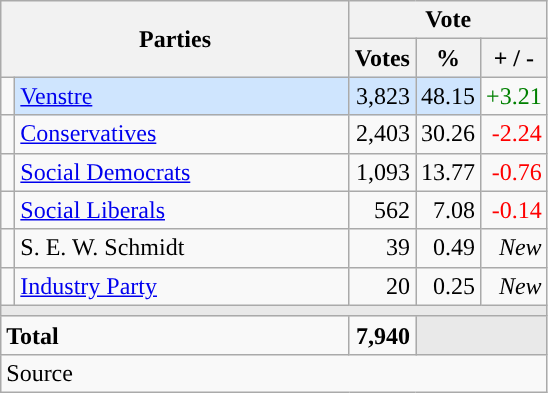<table class="wikitable" style="text-align:right;">
<tr>
<th style="text-align:centre;" rowspan="2" colspan="2" width="225">Parties</th>
<th colspan="3">Vote</th>
</tr>
<tr>
<th width="15">Votes</th>
<th width="15">%</th>
<th width="15">+ / -</th>
</tr>
<tr>
<td width="2" style="color:inherit;background:"></td>
<td bgcolor=#cfe5fe  align="left"><a href='#'>Venstre</a></td>
<td bgcolor=#cfe5fe>3,823</td>
<td bgcolor=#cfe5fe>48.15</td>
<td style=color:green;>+3.21</td>
</tr>
<tr>
<td width="2" style="color:inherit;background:"></td>
<td align="left"><a href='#'>Conservatives</a></td>
<td>2,403</td>
<td>30.26</td>
<td style=color:red;>-2.24</td>
</tr>
<tr>
<td width="2" style="color:inherit;background:"></td>
<td align="left"><a href='#'>Social Democrats</a></td>
<td>1,093</td>
<td>13.77</td>
<td style=color:red;>-0.76</td>
</tr>
<tr>
<td width="2" style="color:inherit;background:"></td>
<td align="left"><a href='#'>Social Liberals</a></td>
<td>562</td>
<td>7.08</td>
<td style=color:red;>-0.14</td>
</tr>
<tr>
<td width="2" style="color:inherit;background:"></td>
<td align="left">S. E. W. Schmidt</td>
<td>39</td>
<td>0.49</td>
<td><em>New</em></td>
</tr>
<tr>
<td width="2" style="color:inherit;background:"></td>
<td align="left"><a href='#'>Industry Party</a></td>
<td>20</td>
<td>0.25</td>
<td><em>New</em></td>
</tr>
<tr>
<td colspan="7" bgcolor="#E9E9E9"></td>
</tr>
<tr>
<td align="left" colspan="2"><strong>Total</strong></td>
<td><strong>7,940</strong></td>
<td bgcolor="#E9E9E9" colspan="2"></td>
</tr>
<tr>
<td align="left" colspan="6">Source</td>
</tr>
</table>
